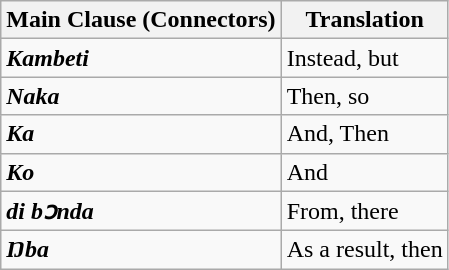<table class="wikitable">
<tr>
<th>Main Clause (Connectors)</th>
<th>Translation</th>
</tr>
<tr>
<td><strong><em>Kambeti</em></strong></td>
<td>Instead, but</td>
</tr>
<tr>
<td><strong><em>Naka</em></strong></td>
<td>Then, so</td>
</tr>
<tr>
<td><strong><em>Ka</em></strong></td>
<td>And, Then</td>
</tr>
<tr>
<td><strong><em>Ko</em></strong></td>
<td>And</td>
</tr>
<tr>
<td><strong><em>di bɔnda</em></strong></td>
<td>From, there</td>
</tr>
<tr>
<td><strong><em>Ŋba</em></strong></td>
<td>As a result, then</td>
</tr>
</table>
